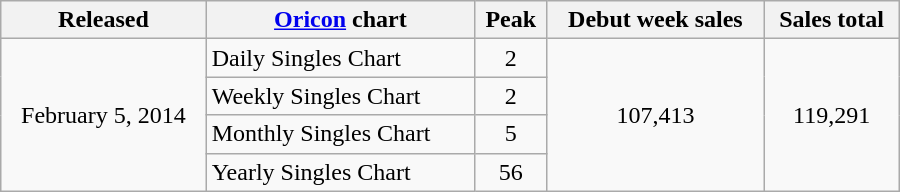<table class="wikitable" style="width:600px;">
<tr>
<th>Released</th>
<th><a href='#'>Oricon</a> chart</th>
<th>Peak</th>
<th>Debut week sales</th>
<th>Sales total</th>
</tr>
<tr>
<td style="text-align:center;" rowspan="4">February 5, 2014</td>
<td align="left">Daily Singles Chart</td>
<td style="text-align:center;">2</td>
<td style="text-align:center;" rowspan="4">107,413</td>
<td style="text-align:center;" rowspan="4">119,291</td>
</tr>
<tr>
<td align="left">Weekly Singles Chart</td>
<td style="text-align:center;">2</td>
</tr>
<tr>
<td align="left">Monthly Singles Chart</td>
<td style="text-align:center;">5</td>
</tr>
<tr>
<td align="left">Yearly Singles Chart</td>
<td style="text-align:center;">56</td>
</tr>
</table>
